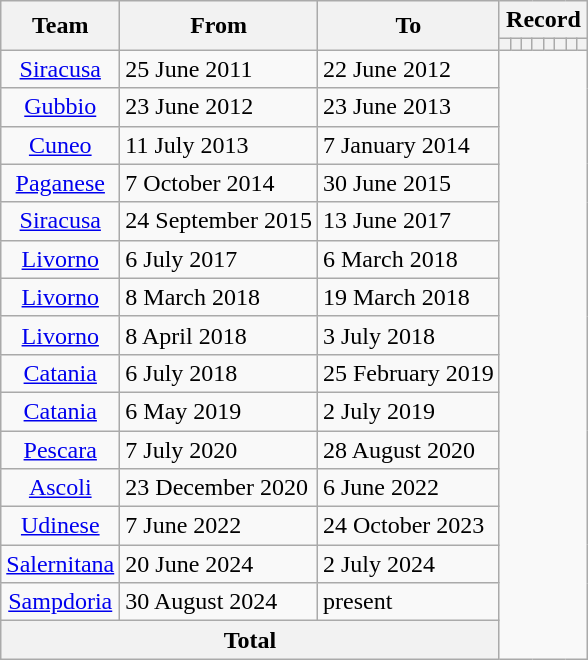<table class="wikitable" style="text-align:center">
<tr>
<th rowspan="2">Team</th>
<th rowspan="2">From</th>
<th rowspan="2">To</th>
<th colspan="8">Record</th>
</tr>
<tr>
<th></th>
<th></th>
<th></th>
<th></th>
<th></th>
<th></th>
<th></th>
<th></th>
</tr>
<tr>
<td><a href='#'>Siracusa</a></td>
<td align=left>25 June 2011</td>
<td align=left>22 June 2012<br></td>
</tr>
<tr>
<td><a href='#'>Gubbio</a></td>
<td align=left>23 June 2012</td>
<td align=left>23 June 2013<br></td>
</tr>
<tr>
<td><a href='#'>Cuneo</a></td>
<td align=left>11 July 2013</td>
<td align=left>7 January 2014<br></td>
</tr>
<tr>
<td><a href='#'>Paganese</a></td>
<td align=left>7 October 2014</td>
<td align=left>30 June 2015<br></td>
</tr>
<tr>
<td><a href='#'>Siracusa</a></td>
<td align=left>24 September 2015</td>
<td align=left>13 June 2017<br></td>
</tr>
<tr>
<td><a href='#'>Livorno</a></td>
<td align=left>6 July 2017</td>
<td align=left>6 March 2018<br></td>
</tr>
<tr>
<td><a href='#'>Livorno</a></td>
<td align=left>8 March 2018</td>
<td align=left>19 March 2018<br></td>
</tr>
<tr>
<td><a href='#'>Livorno</a></td>
<td align=left>8 April 2018</td>
<td align=left>3 July 2018<br></td>
</tr>
<tr>
<td><a href='#'>Catania</a></td>
<td align=left>6 July 2018</td>
<td align=left>25 February 2019<br></td>
</tr>
<tr>
<td><a href='#'>Catania</a></td>
<td align=left>6 May 2019</td>
<td align=left>2 July 2019<br></td>
</tr>
<tr>
<td><a href='#'>Pescara</a></td>
<td align=left>7 July 2020</td>
<td align=left>28 August 2020<br></td>
</tr>
<tr>
<td><a href='#'>Ascoli</a></td>
<td align=left>23 December 2020</td>
<td align=left>6 June 2022<br></td>
</tr>
<tr>
<td><a href='#'>Udinese</a></td>
<td align=left>7 June 2022</td>
<td align=left>24 October 2023<br></td>
</tr>
<tr>
<td><a href='#'>Salernitana</a></td>
<td align=left>20 June 2024</td>
<td align=left>2 July 2024<br></td>
</tr>
<tr>
<td><a href='#'>Sampdoria</a></td>
<td align=left>30 August 2024</td>
<td align=left>present<br></td>
</tr>
<tr>
<th colspan="3">Total<br></th>
</tr>
</table>
